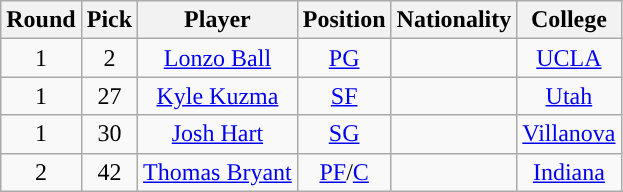<table class="wikitable sortable sortable">
<tr>
<th>Round</th>
<th>Pick</th>
<th>Player</th>
<th>Position</th>
<th>Nationality</th>
<th>College</th>
</tr>
<tr style="text-align: center">
<td>1</td>
<td>2</td>
<td><a href='#'>Lonzo Ball</a></td>
<td><a href='#'>PG</a></td>
<td></td>
<td><a href='#'>UCLA</a></td>
</tr>
<tr style="text-align: center">
<td>1</td>
<td>27</td>
<td><a href='#'>Kyle Kuzma</a></td>
<td><a href='#'>SF</a></td>
<td></td>
<td><a href='#'>Utah</a></td>
</tr>
<tr style="text-align: center">
<td>1</td>
<td>30</td>
<td><a href='#'>Josh Hart</a></td>
<td><a href='#'>SG</a></td>
<td></td>
<td><a href='#'>Villanova</a></td>
</tr>
<tr style="text-align: center">
<td>2</td>
<td>42</td>
<td><a href='#'>Thomas Bryant</a></td>
<td><a href='#'>PF</a>/<a href='#'>C</a></td>
<td></td>
<td><a href='#'>Indiana</a></td>
</tr>
</table>
